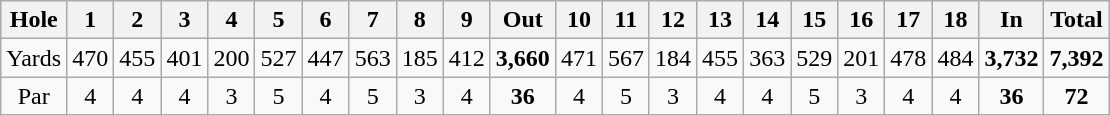<table class="wikitable" style="text-align:center">
<tr>
<th>Hole</th>
<th>1</th>
<th>2</th>
<th>3</th>
<th>4</th>
<th>5</th>
<th>6</th>
<th>7</th>
<th>8</th>
<th>9</th>
<th>Out</th>
<th>10</th>
<th>11</th>
<th>12</th>
<th>13</th>
<th>14</th>
<th>15</th>
<th>16</th>
<th>17</th>
<th>18</th>
<th>In</th>
<th>Total</th>
</tr>
<tr>
<td>Yards</td>
<td>470</td>
<td>455</td>
<td>401</td>
<td>200</td>
<td>527</td>
<td>447</td>
<td>563</td>
<td>185</td>
<td>412</td>
<td><strong>3,660</strong></td>
<td>471</td>
<td>567</td>
<td>184</td>
<td>455</td>
<td>363</td>
<td>529</td>
<td>201</td>
<td>478</td>
<td>484</td>
<td><strong>3,732</strong></td>
<td><strong>7,392</strong></td>
</tr>
<tr>
<td>Par</td>
<td>4</td>
<td>4</td>
<td>4</td>
<td>3</td>
<td>5</td>
<td>4</td>
<td>5</td>
<td>3</td>
<td>4</td>
<td><strong>36</strong></td>
<td>4</td>
<td>5</td>
<td>3</td>
<td>4</td>
<td>4</td>
<td>5</td>
<td>3</td>
<td>4</td>
<td>4</td>
<td><strong>36</strong></td>
<td><strong>72</strong></td>
</tr>
</table>
